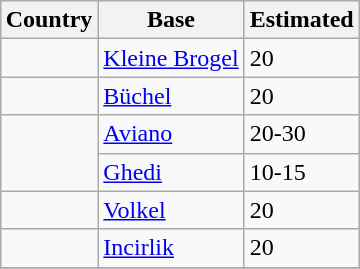<table class="wikitable sortable" align="right" border="1">
<tr>
<th>Country</th>
<th>Base</th>
<th>Estimated</th>
</tr>
<tr>
<td></td>
<td><a href='#'>Kleine Brogel</a></td>
<td>20</td>
</tr>
<tr>
<td></td>
<td><a href='#'>Büchel</a></td>
<td>20</td>
</tr>
<tr>
<td rowspan="2"></td>
<td><a href='#'>Aviano</a></td>
<td>20-30</td>
</tr>
<tr>
<td><a href='#'>Ghedi</a></td>
<td>10-15</td>
</tr>
<tr>
<td></td>
<td><a href='#'>Volkel</a></td>
<td>20</td>
</tr>
<tr>
<td></td>
<td><a href='#'>Incirlik</a></td>
<td>20</td>
</tr>
<tr>
</tr>
</table>
